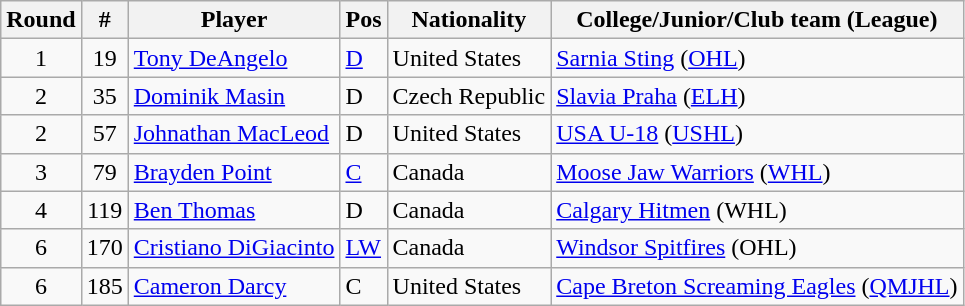<table class="wikitable">
<tr>
<th>Round</th>
<th>#</th>
<th>Player</th>
<th>Pos</th>
<th>Nationality</th>
<th>College/Junior/Club team (League)</th>
</tr>
<tr>
<td style="text-align:center">1</td>
<td style="text-align:center">19</td>
<td><a href='#'>Tony DeAngelo</a></td>
<td><a href='#'>D</a></td>
<td> United States</td>
<td><a href='#'>Sarnia Sting</a> (<a href='#'>OHL</a>)</td>
</tr>
<tr>
<td style="text-align:center">2</td>
<td style="text-align:center">35</td>
<td><a href='#'>Dominik Masin</a></td>
<td>D</td>
<td> Czech Republic</td>
<td><a href='#'>Slavia Praha</a> (<a href='#'>ELH</a>)</td>
</tr>
<tr>
<td style="text-align:center">2</td>
<td style="text-align:center">57</td>
<td><a href='#'>Johnathan MacLeod</a></td>
<td>D</td>
<td> United States</td>
<td><a href='#'>USA U-18</a> (<a href='#'>USHL</a>)</td>
</tr>
<tr>
<td style="text-align:center">3</td>
<td style="text-align:center">79</td>
<td><a href='#'>Brayden Point</a></td>
<td><a href='#'>C</a></td>
<td> Canada</td>
<td><a href='#'>Moose Jaw Warriors</a> (<a href='#'>WHL</a>)</td>
</tr>
<tr>
<td style="text-align:center">4</td>
<td style="text-align:center">119</td>
<td><a href='#'>Ben Thomas</a></td>
<td>D</td>
<td> Canada</td>
<td><a href='#'>Calgary Hitmen</a> (WHL)</td>
</tr>
<tr>
<td style="text-align:center">6</td>
<td style="text-align:center">170</td>
<td><a href='#'>Cristiano DiGiacinto</a></td>
<td><a href='#'>LW</a></td>
<td> Canada</td>
<td><a href='#'>Windsor Spitfires</a> (OHL)</td>
</tr>
<tr>
<td style="text-align:center">6</td>
<td style="text-align:center">185</td>
<td><a href='#'>Cameron Darcy</a></td>
<td>C</td>
<td> United States</td>
<td><a href='#'>Cape Breton Screaming Eagles</a> (<a href='#'>QMJHL</a>)</td>
</tr>
</table>
